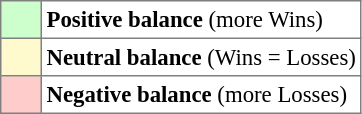<table bgcolor="#f7f8ff" cellpadding="3" cellspacing="0" border="1" style="font-size: 95%; border: gray solid 1px; border-collapse: collapse;text-align:center;">
<tr>
<td style="background:#CCFFCC;"  width="20"></td>
<td bgcolor="#ffffff" align="left"><strong>Positive balance</strong> (more Wins)</td>
</tr>
<tr>
<td style="background:LemonChiffon;" width="20"></td>
<td bgcolor="#ffffff" align="left"><strong>Neutral balance</strong> (Wins = Losses)</td>
</tr>
<tr>
<td style="background:#FFCCCC;" width="20"></td>
<td bgcolor="#ffffff" align="left"><strong>Negative balance</strong> (more Losses)</td>
</tr>
</table>
